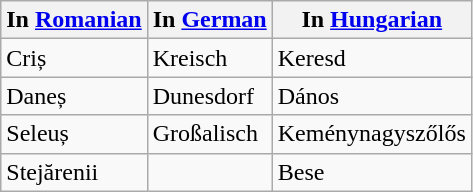<table class="wikitable">
<tr>
<th>In <a href='#'>Romanian</a></th>
<th>In <a href='#'>German</a></th>
<th>In <a href='#'>Hungarian</a></th>
</tr>
<tr>
<td>Criș</td>
<td>Kreisch</td>
<td>Keresd</td>
</tr>
<tr>
<td>Daneș</td>
<td>Dunesdorf</td>
<td>Dános</td>
</tr>
<tr>
<td>Seleuș</td>
<td>Großalisch</td>
<td>Keménynagyszőlős</td>
</tr>
<tr>
<td>Stejărenii</td>
<td></td>
<td>Bese</td>
</tr>
</table>
